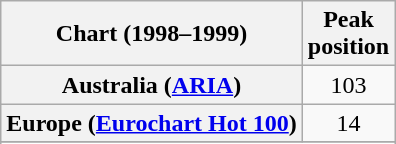<table class="wikitable sortable plainrowheaders" style="text-align:center">
<tr>
<th>Chart (1998–1999)</th>
<th>Peak<br>position</th>
</tr>
<tr>
<th scope="row">Australia (<a href='#'>ARIA</a>)</th>
<td>103</td>
</tr>
<tr>
<th scope="row">Europe (<a href='#'>Eurochart Hot 100</a>)</th>
<td>14</td>
</tr>
<tr>
</tr>
<tr>
</tr>
</table>
